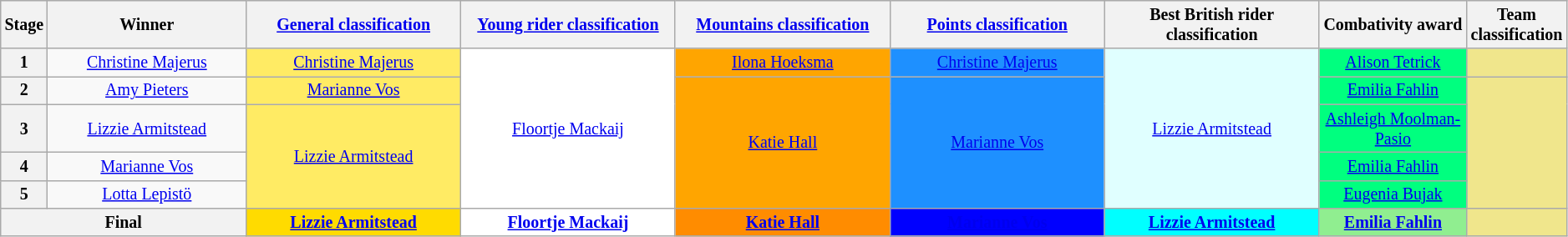<table class="wikitable" style="text-align: center; font-size:smaller;">
<tr style="background:#efefef;">
<th scope="col" style="width:1%;">Stage</th>
<th scope="col" style="width:14%;">Winner</th>
<th scope="col" style="width:15%;"><a href='#'>General classification</a><br></th>
<th scope="col" style="width:15%;"><a href='#'>Young rider classification</a><br></th>
<th scope="col" style="width:15%;"><a href='#'>Mountains classification</a><br></th>
<th scope="col" style="width:15%;"><a href='#'>Points classification</a><br></th>
<th scope="col" style="width:15%;">Best British rider classification<br></th>
<th scope="col" style="width:15%;">Combativity award</th>
<th scope="col" style="width:15%;">Team classification<br></th>
</tr>
<tr>
<th scope="row">1</th>
<td><a href='#'>Christine Majerus</a></td>
<td style="background:#FFEB64;"><a href='#'>Christine Majerus</a></td>
<td style="background:white;" rowspan=5><a href='#'>Floortje Mackaij</a></td>
<td style="background:orange;"><a href='#'>Ilona Hoeksma</a></td>
<td style="background:dodgerblue;"><a href='#'>Christine Majerus</a></td>
<td style="background:lightcyan;" rowspan=5><a href='#'>Lizzie Armitstead</a></td>
<td style="background:SpringGreen;"><a href='#'>Alison Tetrick</a></td>
<td style="background:khaki;"></td>
</tr>
<tr>
<th scope="row">2</th>
<td><a href='#'>Amy Pieters</a></td>
<td style="background:#FFEB64;"><a href='#'>Marianne Vos</a></td>
<td style="background:orange;" rowspan=4><a href='#'>Katie Hall</a></td>
<td style="background:dodgerblue;" rowspan=4><a href='#'>Marianne Vos</a></td>
<td style="background:SpringGreen;"><a href='#'>Emilia Fahlin</a></td>
<td style="background:khaki;" rowspan=4></td>
</tr>
<tr>
<th scope="row">3</th>
<td><a href='#'>Lizzie Armitstead</a></td>
<td style="background:#FFEB64;" rowspan=3><a href='#'>Lizzie Armitstead</a></td>
<td style="background:SpringGreen;"><a href='#'>Ashleigh Moolman-Pasio</a></td>
</tr>
<tr>
<th scope="row">4</th>
<td><a href='#'>Marianne Vos</a></td>
<td style="background:SpringGreen;"><a href='#'>Emilia Fahlin</a></td>
</tr>
<tr>
<th scope="row">5</th>
<td><a href='#'>Lotta Lepistö</a></td>
<td style="background:SpringGreen;"><a href='#'>Eugenia Bujak</a></td>
</tr>
<tr>
<th colspan="2">Final</th>
<th style="background:#FFDB00;"><a href='#'>Lizzie Armitstead</a></th>
<th style="background:white;"><a href='#'>Floortje Mackaij</a></th>
<th style="background:DarkOrange;"><a href='#'>Katie Hall</a></th>
<th style="background:blue;"><a href='#'>Marianne Vos</a></th>
<th style="background:cyan;"><a href='#'>Lizzie Armitstead</a></th>
<th style="background:lightgreen;"><a href='#'>Emilia Fahlin</a></th>
<th style="background:khaki;"></th>
</tr>
</table>
